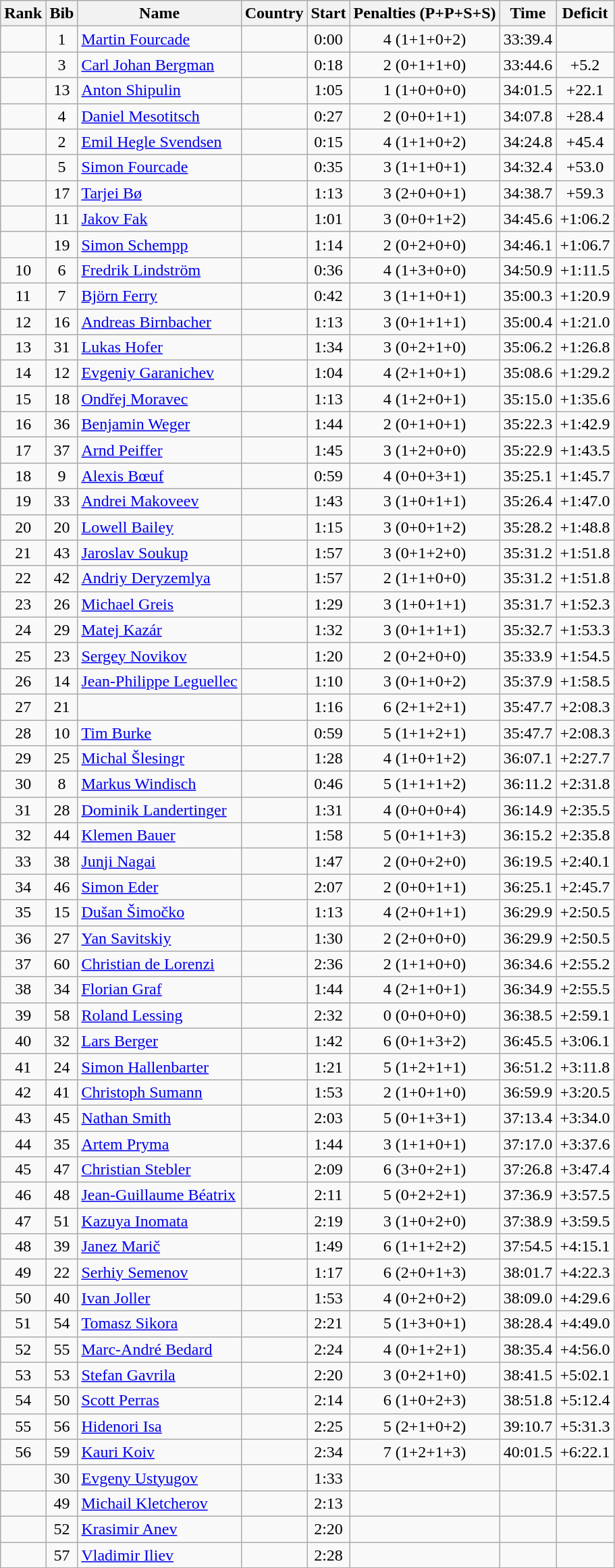<table class="wikitable sortable" style="text-align:center">
<tr>
<th>Rank</th>
<th>Bib</th>
<th>Name</th>
<th>Country</th>
<th>Start</th>
<th>Penalties (P+P+S+S)</th>
<th>Time</th>
<th>Deficit</th>
</tr>
<tr>
<td></td>
<td>1</td>
<td align=left><a href='#'>Martin Fourcade</a></td>
<td align=left></td>
<td>0:00</td>
<td>4 (1+1+0+2)</td>
<td>33:39.4</td>
<td></td>
</tr>
<tr>
<td></td>
<td>3</td>
<td align=left><a href='#'>Carl Johan Bergman</a></td>
<td align=left></td>
<td>0:18</td>
<td>2 (0+1+1+0)</td>
<td>33:44.6</td>
<td>+5.2</td>
</tr>
<tr>
<td></td>
<td>13</td>
<td align=left><a href='#'>Anton Shipulin</a></td>
<td align=left></td>
<td>1:05</td>
<td>1 (1+0+0+0)</td>
<td>34:01.5</td>
<td>+22.1</td>
</tr>
<tr>
<td></td>
<td>4</td>
<td align=left><a href='#'>Daniel Mesotitsch</a></td>
<td align=left></td>
<td>0:27</td>
<td>2 (0+0+1+1)</td>
<td>34:07.8</td>
<td>+28.4</td>
</tr>
<tr>
<td></td>
<td>2</td>
<td align=left><a href='#'>Emil Hegle Svendsen</a></td>
<td align=left></td>
<td>0:15</td>
<td>4 (1+1+0+2)</td>
<td>34:24.8</td>
<td>+45.4</td>
</tr>
<tr>
<td></td>
<td>5</td>
<td align=left><a href='#'>Simon Fourcade</a></td>
<td align=left></td>
<td>0:35</td>
<td>3 (1+1+0+1)</td>
<td>34:32.4</td>
<td>+53.0</td>
</tr>
<tr>
<td></td>
<td>17</td>
<td align=left><a href='#'>Tarjei Bø</a></td>
<td align=left></td>
<td>1:13</td>
<td>3 (2+0+0+1)</td>
<td>34:38.7</td>
<td>+59.3</td>
</tr>
<tr>
<td></td>
<td>11</td>
<td align=left><a href='#'>Jakov Fak</a></td>
<td align=left></td>
<td>1:01</td>
<td>3 (0+0+1+2)</td>
<td>34:45.6</td>
<td>+1:06.2</td>
</tr>
<tr>
<td></td>
<td>19</td>
<td align=left><a href='#'>Simon Schempp</a></td>
<td align=left></td>
<td>1:14</td>
<td>2 (0+2+0+0)</td>
<td>34:46.1</td>
<td>+1:06.7</td>
</tr>
<tr>
<td>10</td>
<td>6</td>
<td align=left><a href='#'>Fredrik Lindström</a></td>
<td align=left></td>
<td>0:36</td>
<td>4 (1+3+0+0)</td>
<td>34:50.9</td>
<td>+1:11.5</td>
</tr>
<tr>
<td>11</td>
<td>7</td>
<td align=left><a href='#'>Björn Ferry</a></td>
<td align=left></td>
<td>0:42</td>
<td>3 (1+1+0+1)</td>
<td>35:00.3</td>
<td>+1:20.9</td>
</tr>
<tr>
<td>12</td>
<td>16</td>
<td align=left><a href='#'>Andreas Birnbacher</a></td>
<td align=left></td>
<td>1:13</td>
<td>3 (0+1+1+1)</td>
<td>35:00.4</td>
<td>+1:21.0</td>
</tr>
<tr>
<td>13</td>
<td>31</td>
<td align=left><a href='#'>Lukas Hofer</a></td>
<td align=left></td>
<td>1:34</td>
<td>3 (0+2+1+0)</td>
<td>35:06.2</td>
<td>+1:26.8</td>
</tr>
<tr>
<td>14</td>
<td>12</td>
<td align=left><a href='#'>Evgeniy Garanichev</a></td>
<td align=left></td>
<td>1:04</td>
<td>4 (2+1+0+1)</td>
<td>35:08.6</td>
<td>+1:29.2</td>
</tr>
<tr>
<td>15</td>
<td>18</td>
<td align=left><a href='#'>Ondřej Moravec</a></td>
<td align=left></td>
<td>1:13</td>
<td>4 (1+2+0+1)</td>
<td>35:15.0</td>
<td>+1:35.6</td>
</tr>
<tr>
<td>16</td>
<td>36</td>
<td align=left><a href='#'>Benjamin Weger</a></td>
<td align=left></td>
<td>1:44</td>
<td>2 (0+1+0+1)</td>
<td>35:22.3</td>
<td>+1:42.9</td>
</tr>
<tr>
<td>17</td>
<td>37</td>
<td align=left><a href='#'>Arnd Peiffer</a></td>
<td align=left></td>
<td>1:45</td>
<td>3 (1+2+0+0)</td>
<td>35:22.9</td>
<td>+1:43.5</td>
</tr>
<tr>
<td>18</td>
<td>9</td>
<td align=left><a href='#'>Alexis Bœuf</a></td>
<td align=left></td>
<td>0:59</td>
<td>4 (0+0+3+1)</td>
<td>35:25.1</td>
<td>+1:45.7</td>
</tr>
<tr>
<td>19</td>
<td>33</td>
<td align=left><a href='#'>Andrei Makoveev</a></td>
<td align=left></td>
<td>1:43</td>
<td>3 (1+0+1+1)</td>
<td>35:26.4</td>
<td>+1:47.0</td>
</tr>
<tr>
<td>20</td>
<td>20</td>
<td align=left><a href='#'>Lowell Bailey</a></td>
<td align=left></td>
<td>1:15</td>
<td>3 (0+0+1+2)</td>
<td>35:28.2</td>
<td>+1:48.8</td>
</tr>
<tr>
<td>21</td>
<td>43</td>
<td align=left><a href='#'>Jaroslav Soukup</a></td>
<td align=left></td>
<td>1:57</td>
<td>3 (0+1+2+0)</td>
<td>35:31.2</td>
<td>+1:51.8</td>
</tr>
<tr>
<td>22</td>
<td>42</td>
<td align=left><a href='#'>Andriy Deryzemlya</a></td>
<td align=left></td>
<td>1:57</td>
<td>2 (1+1+0+0)</td>
<td>35:31.2</td>
<td>+1:51.8</td>
</tr>
<tr>
<td>23</td>
<td>26</td>
<td align=left><a href='#'>Michael Greis</a></td>
<td align=left></td>
<td>1:29</td>
<td>3 (1+0+1+1)</td>
<td>35:31.7</td>
<td>+1:52.3</td>
</tr>
<tr>
<td>24</td>
<td>29</td>
<td align=left><a href='#'>Matej Kazár</a></td>
<td align=left></td>
<td>1:32</td>
<td>3 (0+1+1+1)</td>
<td>35:32.7</td>
<td>+1:53.3</td>
</tr>
<tr>
<td>25</td>
<td>23</td>
<td align=left><a href='#'>Sergey Novikov</a></td>
<td align=left></td>
<td>1:20</td>
<td>2 (0+2+0+0)</td>
<td>35:33.9</td>
<td>+1:54.5</td>
</tr>
<tr>
<td>26</td>
<td>14</td>
<td align=left><a href='#'>Jean-Philippe Leguellec</a></td>
<td align=left></td>
<td>1:10</td>
<td>3 (0+1+0+2)</td>
<td>35:37.9</td>
<td>+1:58.5</td>
</tr>
<tr>
<td>27</td>
<td>21</td>
<td align=left></td>
<td align=left></td>
<td>1:16</td>
<td>6 (2+1+2+1)</td>
<td>35:47.7</td>
<td>+2:08.3</td>
</tr>
<tr>
<td>28</td>
<td>10</td>
<td align=left><a href='#'>Tim Burke</a></td>
<td align=left></td>
<td>0:59</td>
<td>5 (1+1+2+1)</td>
<td>35:47.7</td>
<td>+2:08.3</td>
</tr>
<tr>
<td>29</td>
<td>25</td>
<td align=left><a href='#'>Michal Šlesingr</a></td>
<td align=left></td>
<td>1:28</td>
<td>4 (1+0+1+2)</td>
<td>36:07.1</td>
<td>+2:27.7</td>
</tr>
<tr>
<td>30</td>
<td>8</td>
<td align=left><a href='#'>Markus Windisch</a></td>
<td align=left></td>
<td>0:46</td>
<td>5 (1+1+1+2)</td>
<td>36:11.2</td>
<td>+2:31.8</td>
</tr>
<tr>
<td>31</td>
<td>28</td>
<td align=left><a href='#'>Dominik Landertinger</a></td>
<td align=left></td>
<td>1:31</td>
<td>4 (0+0+0+4)</td>
<td>36:14.9</td>
<td>+2:35.5</td>
</tr>
<tr>
<td>32</td>
<td>44</td>
<td align=left><a href='#'>Klemen Bauer</a></td>
<td align=left></td>
<td>1:58</td>
<td>5 (0+1+1+3)</td>
<td>36:15.2</td>
<td>+2:35.8</td>
</tr>
<tr>
<td>33</td>
<td>38</td>
<td align=left><a href='#'>Junji Nagai</a></td>
<td align=left></td>
<td>1:47</td>
<td>2 (0+0+2+0)</td>
<td>36:19.5</td>
<td>+2:40.1</td>
</tr>
<tr>
<td>34</td>
<td>46</td>
<td align=left><a href='#'>Simon Eder</a></td>
<td align=left></td>
<td>2:07</td>
<td>2 (0+0+1+1)</td>
<td>36:25.1</td>
<td>+2:45.7</td>
</tr>
<tr>
<td>35</td>
<td>15</td>
<td align=left><a href='#'>Dušan Šimočko</a></td>
<td align=left></td>
<td>1:13</td>
<td>4 (2+0+1+1)</td>
<td>36:29.9</td>
<td>+2:50.5</td>
</tr>
<tr>
<td>36</td>
<td>27</td>
<td align=left><a href='#'>Yan Savitskiy</a></td>
<td align=left></td>
<td>1:30</td>
<td>2 (2+0+0+0)</td>
<td>36:29.9</td>
<td>+2:50.5</td>
</tr>
<tr>
<td>37</td>
<td>60</td>
<td align=left><a href='#'>Christian de Lorenzi</a></td>
<td align=left></td>
<td>2:36</td>
<td>2 (1+1+0+0)</td>
<td>36:34.6</td>
<td>+2:55.2</td>
</tr>
<tr>
<td>38</td>
<td>34</td>
<td align=left><a href='#'>Florian Graf</a></td>
<td align=left></td>
<td>1:44</td>
<td>4 (2+1+0+1)</td>
<td>36:34.9</td>
<td>+2:55.5</td>
</tr>
<tr>
<td>39</td>
<td>58</td>
<td align=left><a href='#'>Roland Lessing</a></td>
<td align=left></td>
<td>2:32</td>
<td>0 (0+0+0+0)</td>
<td>36:38.5</td>
<td>+2:59.1</td>
</tr>
<tr>
<td>40</td>
<td>32</td>
<td align=left><a href='#'>Lars Berger</a></td>
<td align=left></td>
<td>1:42</td>
<td>6 (0+1+3+2)</td>
<td>36:45.5</td>
<td>+3:06.1</td>
</tr>
<tr>
<td>41</td>
<td>24</td>
<td align=left><a href='#'>Simon Hallenbarter</a></td>
<td align=left></td>
<td>1:21</td>
<td>5 (1+2+1+1)</td>
<td>36:51.2</td>
<td>+3:11.8</td>
</tr>
<tr>
<td>42</td>
<td>41</td>
<td align=left><a href='#'>Christoph Sumann</a></td>
<td align=left></td>
<td>1:53</td>
<td>2 (1+0+1+0)</td>
<td>36:59.9</td>
<td>+3:20.5</td>
</tr>
<tr>
<td>43</td>
<td>45</td>
<td align=left><a href='#'>Nathan Smith</a></td>
<td align=left></td>
<td>2:03</td>
<td>5 (0+1+3+1)</td>
<td>37:13.4</td>
<td>+3:34.0</td>
</tr>
<tr>
<td>44</td>
<td>35</td>
<td align=left><a href='#'>Artem Pryma</a></td>
<td align=left></td>
<td>1:44</td>
<td>3 (1+1+0+1)</td>
<td>37:17.0</td>
<td>+3:37.6</td>
</tr>
<tr>
<td>45</td>
<td>47</td>
<td align=left><a href='#'>Christian Stebler</a></td>
<td align=left></td>
<td>2:09</td>
<td>6 (3+0+2+1)</td>
<td>37:26.8</td>
<td>+3:47.4</td>
</tr>
<tr>
<td>46</td>
<td>48</td>
<td align=left><a href='#'>Jean-Guillaume Béatrix</a></td>
<td align=left></td>
<td>2:11</td>
<td>5 (0+2+2+1)</td>
<td>37:36.9</td>
<td>+3:57.5</td>
</tr>
<tr>
<td>47</td>
<td>51</td>
<td align=left><a href='#'>Kazuya Inomata</a></td>
<td align=left></td>
<td>2:19</td>
<td>3 (1+0+2+0)</td>
<td>37:38.9</td>
<td>+3:59.5</td>
</tr>
<tr>
<td>48</td>
<td>39</td>
<td align=left><a href='#'>Janez Marič</a></td>
<td align=left></td>
<td>1:49</td>
<td>6 (1+1+2+2)</td>
<td>37:54.5</td>
<td>+4:15.1</td>
</tr>
<tr>
<td>49</td>
<td>22</td>
<td align=left><a href='#'>Serhiy Semenov</a></td>
<td align=left></td>
<td>1:17</td>
<td>6 (2+0+1+3)</td>
<td>38:01.7</td>
<td>+4:22.3</td>
</tr>
<tr>
<td>50</td>
<td>40</td>
<td align=left><a href='#'>Ivan Joller</a></td>
<td align=left></td>
<td>1:53</td>
<td>4 (0+2+0+2)</td>
<td>38:09.0</td>
<td>+4:29.6</td>
</tr>
<tr>
<td>51</td>
<td>54</td>
<td align=left><a href='#'>Tomasz Sikora</a></td>
<td align=left></td>
<td>2:21</td>
<td>5 (1+3+0+1)</td>
<td>38:28.4</td>
<td>+4:49.0</td>
</tr>
<tr>
<td>52</td>
<td>55</td>
<td align=left><a href='#'>Marc-André Bedard</a></td>
<td align=left></td>
<td>2:24</td>
<td>4 (0+1+2+1)</td>
<td>38:35.4</td>
<td>+4:56.0</td>
</tr>
<tr>
<td>53</td>
<td>53</td>
<td align=left><a href='#'>Stefan Gavrila</a></td>
<td align=left></td>
<td>2:20</td>
<td>3 (0+2+1+0)</td>
<td>38:41.5</td>
<td>+5:02.1</td>
</tr>
<tr>
<td>54</td>
<td>50</td>
<td align=left><a href='#'>Scott Perras</a></td>
<td align=left></td>
<td>2:14</td>
<td>6 (1+0+2+3)</td>
<td>38:51.8</td>
<td>+5:12.4</td>
</tr>
<tr>
<td>55</td>
<td>56</td>
<td align=left><a href='#'>Hidenori Isa</a></td>
<td align=left></td>
<td>2:25</td>
<td>5 (2+1+0+2)</td>
<td>39:10.7</td>
<td>+5:31.3</td>
</tr>
<tr>
<td>56</td>
<td>59</td>
<td align=left><a href='#'>Kauri Koiv</a></td>
<td align=left></td>
<td>2:34</td>
<td>7 (1+2+1+3)</td>
<td>40:01.5</td>
<td>+6:22.1</td>
</tr>
<tr>
<td></td>
<td>30</td>
<td align=left><a href='#'>Evgeny Ustyugov</a></td>
<td align=left></td>
<td>1:33</td>
<td></td>
<td></td>
<td></td>
</tr>
<tr>
<td></td>
<td>49</td>
<td align=left><a href='#'>Michail Kletcherov</a></td>
<td align=left></td>
<td>2:13</td>
<td></td>
<td></td>
<td></td>
</tr>
<tr>
<td></td>
<td>52</td>
<td align=left><a href='#'>Krasimir Anev</a></td>
<td align=left></td>
<td>2:20</td>
<td></td>
<td></td>
<td></td>
</tr>
<tr>
<td></td>
<td>57</td>
<td align=left><a href='#'>Vladimir Iliev</a></td>
<td align=left></td>
<td>2:28</td>
<td></td>
<td></td>
<td></td>
</tr>
</table>
